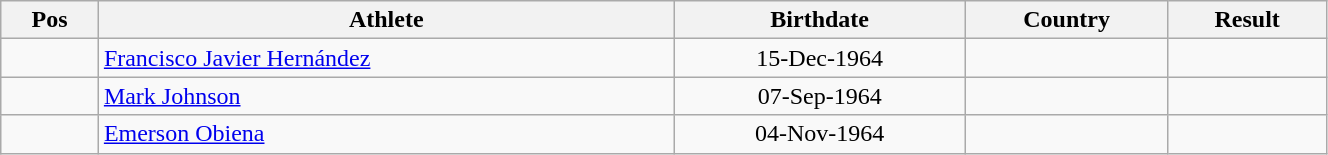<table class="wikitable"  style="text-align:center; width:70%;">
<tr>
<th>Pos</th>
<th>Athlete</th>
<th>Birthdate</th>
<th>Country</th>
<th>Result</th>
</tr>
<tr>
<td align=center></td>
<td align=left><a href='#'>Francisco Javier Hernández</a></td>
<td>15-Dec-1964</td>
<td align=left></td>
<td></td>
</tr>
<tr>
<td align=center></td>
<td align=left><a href='#'>Mark Johnson</a></td>
<td>07-Sep-1964</td>
<td align=left></td>
<td></td>
</tr>
<tr>
<td align=center></td>
<td align=left><a href='#'>Emerson Obiena</a></td>
<td>04-Nov-1964</td>
<td align=left></td>
<td></td>
</tr>
</table>
